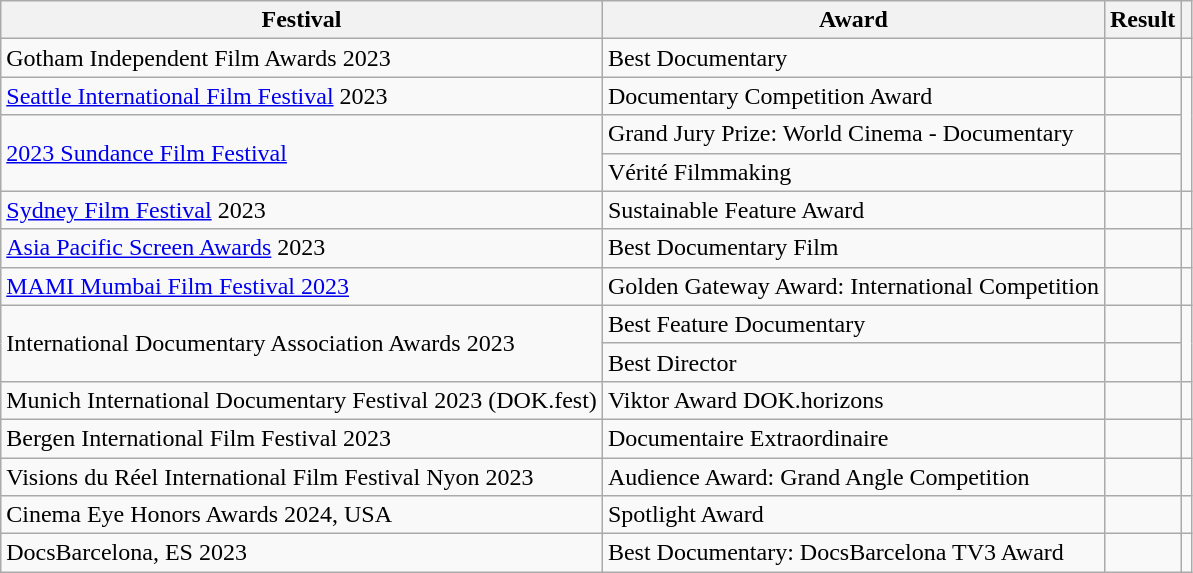<table class="wikitable sortable">
<tr>
<th>Festival</th>
<th>Award</th>
<th>Result</th>
<th></th>
</tr>
<tr>
<td>Gotham Independent Film Awards 2023</td>
<td>Best Documentary</td>
<td></td>
<td></td>
</tr>
<tr>
<td><a href='#'>Seattle International Film Festival</a> 2023</td>
<td>Documentary Competition Award</td>
<td></td>
<td rowspan="3"></td>
</tr>
<tr>
<td rowspan="2"><a href='#'>2023 Sundance Film Festival</a></td>
<td>Grand Jury Prize: World Cinema - Documentary</td>
<td></td>
</tr>
<tr>
<td>Vérité Filmmaking</td>
<td></td>
</tr>
<tr>
<td><a href='#'>Sydney Film Festival</a> 2023</td>
<td>Sustainable Feature Award</td>
<td></td>
<td></td>
</tr>
<tr>
<td><a href='#'>Asia Pacific Screen Awards</a> 2023</td>
<td>Best Documentary Film</td>
<td></td>
<td></td>
</tr>
<tr>
<td><a href='#'>MAMI Mumbai Film Festival 2023</a></td>
<td>Golden Gateway Award: International Competition</td>
<td></td>
<td></td>
</tr>
<tr>
<td rowspan="2">International Documentary Association Awards 2023</td>
<td>Best Feature Documentary</td>
<td></td>
<td rowspan="2"></td>
</tr>
<tr>
<td>Best Director</td>
<td></td>
</tr>
<tr>
<td>Munich International Documentary Festival 2023 (DOK.fest)</td>
<td>Viktor Award DOK.horizons</td>
<td></td>
<td></td>
</tr>
<tr>
<td>Bergen International Film Festival 2023</td>
<td>Documentaire Extraordinaire</td>
<td></td>
<td></td>
</tr>
<tr>
<td>Visions du Réel International Film Festival Nyon 2023</td>
<td>Audience Award: Grand Angle Competition</td>
<td></td>
<td></td>
</tr>
<tr>
<td>Cinema Eye Honors Awards 2024, USA</td>
<td>Spotlight Award</td>
<td></td>
<td></td>
</tr>
<tr>
<td>DocsBarcelona, ES 2023</td>
<td>Best Documentary: DocsBarcelona TV3 Award</td>
<td></td>
<td></td>
</tr>
</table>
